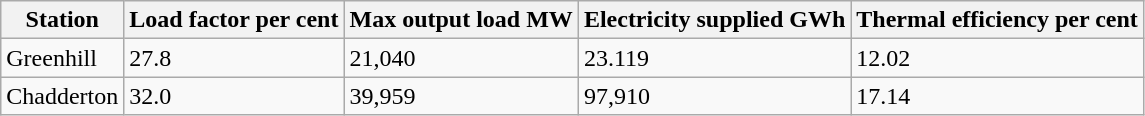<table class="wikitable">
<tr>
<th>Station</th>
<th>Load factor per cent</th>
<th>Max output load MW</th>
<th>Electricity supplied GWh</th>
<th>Thermal efficiency per cent</th>
</tr>
<tr>
<td>Greenhill</td>
<td>27.8</td>
<td>21,040</td>
<td>23.119</td>
<td>12.02</td>
</tr>
<tr>
<td>Chadderton</td>
<td>32.0</td>
<td>39,959</td>
<td>97,910</td>
<td>17.14</td>
</tr>
</table>
